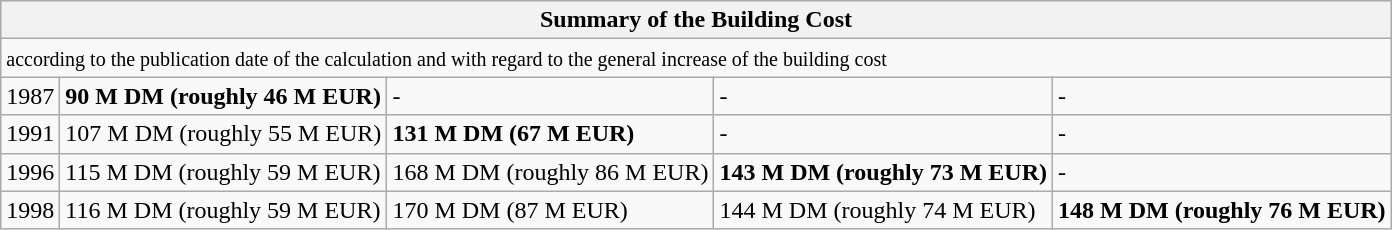<table class="wikitable">
<tr>
<th colspan="5">Summary of the Building Cost</th>
</tr>
<tr>
<td Colspan=5><small>according to the publication date of the calculation and with regard to the general increase of the building cost </small></td>
</tr>
<tr>
<td>1987</td>
<td><strong>90 M DM (roughly 46 M EUR)</strong></td>
<td>-</td>
<td>-</td>
<td>-</td>
</tr>
<tr>
<td>1991</td>
<td>107 M DM (roughly 55 M EUR)</td>
<td><strong>131 M DM (67 M EUR)</strong></td>
<td>-</td>
<td>-</td>
</tr>
<tr>
<td>1996</td>
<td>115 M DM (roughly 59 M EUR)</td>
<td>168 M DM (roughly 86 M EUR)</td>
<td><strong>143 M DM (roughly 73 M EUR)</strong></td>
<td>-</td>
</tr>
<tr>
<td>1998</td>
<td>116 M DM (roughly 59 M EUR)</td>
<td>170 M DM (87 M EUR)</td>
<td>144 M DM (roughly 74 M EUR)</td>
<td><strong>148 M DM (roughly 76 M EUR)</strong></td>
</tr>
</table>
